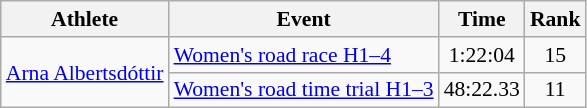<table class="wikitable" style="font-size:90%">
<tr>
<th>Athlete</th>
<th>Event</th>
<th>Time</th>
<th>Rank</th>
</tr>
<tr align=center>
<td align=left rowspan=2><a href='#'>Arna Albertsdóttir</a></td>
<td align=left><a href='#'>Women's road race H1–4</a></td>
<td>1:22:04</td>
<td>15</td>
</tr>
<tr align=center>
<td align=left><a href='#'>Women's road time trial H1–3</a></td>
<td>48:22.33</td>
<td>11</td>
</tr>
</table>
